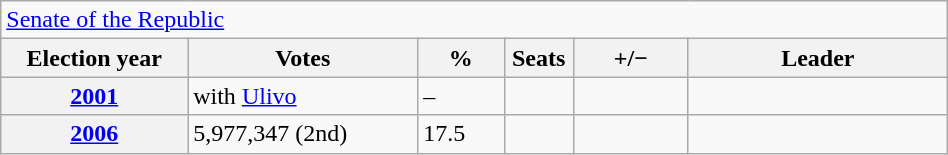<table class=wikitable style="width:50%; border:1px #AAAAFF solid">
<tr>
<td colspan=6><a href='#'>Senate of the Republic</a></td>
</tr>
<tr>
<th width=13%>Election year</th>
<th width=16%>Votes</th>
<th width=6%>%</th>
<th width=1%>Seats</th>
<th width=8%>+/−</th>
<th width=18%>Leader</th>
</tr>
<tr>
<th><a href='#'>2001</a></th>
<td>with <a href='#'>Ulivo</a></td>
<td>–</td>
<td></td>
<td></td>
<td></td>
</tr>
<tr>
<th><a href='#'>2006</a></th>
<td>5,977,347 (2nd)</td>
<td>17.5</td>
<td></td>
<td></td>
<td></td>
</tr>
</table>
